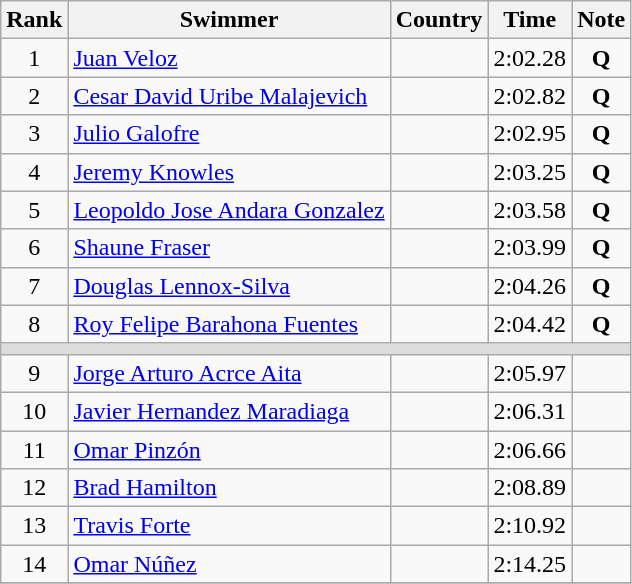<table class="wikitable" style="text-align:center">
<tr>
<th>Rank</th>
<th>Swimmer</th>
<th>Country</th>
<th>Time</th>
<th>Note</th>
</tr>
<tr>
<td>1</td>
<td align=left><a href='#'>Juan Veloz</a></td>
<td align=left></td>
<td>2:02.28</td>
<td><strong>Q</strong></td>
</tr>
<tr>
<td>2</td>
<td align=left><a href='#'>Cesar David Uribe Malajevich</a></td>
<td align=left></td>
<td>2:02.82</td>
<td><strong>Q</strong></td>
</tr>
<tr>
<td>3</td>
<td align=left><a href='#'>Julio Galofre</a></td>
<td align=left></td>
<td>2:02.95</td>
<td><strong>Q</strong></td>
</tr>
<tr>
<td>4</td>
<td align=left><a href='#'>Jeremy Knowles</a></td>
<td align=left></td>
<td>2:03.25</td>
<td><strong>Q</strong></td>
</tr>
<tr>
<td>5</td>
<td align=left><a href='#'>Leopoldo Jose Andara Gonzalez</a></td>
<td align=left></td>
<td>2:03.58</td>
<td><strong>Q</strong></td>
</tr>
<tr>
<td>6</td>
<td align=left><a href='#'>Shaune Fraser</a></td>
<td align=left></td>
<td>2:03.99</td>
<td><strong>Q</strong></td>
</tr>
<tr>
<td>7</td>
<td align=left><a href='#'>Douglas Lennox-Silva</a></td>
<td align=left></td>
<td>2:04.26</td>
<td><strong>Q</strong></td>
</tr>
<tr>
<td>8</td>
<td align=left><a href='#'>Roy Felipe Barahona Fuentes</a></td>
<td align=left></td>
<td>2:04.42</td>
<td><strong>Q</strong></td>
</tr>
<tr bgcolor=#DDDDDD>
<td colspan=5></td>
</tr>
<tr>
<td>9</td>
<td align=left><a href='#'>Jorge Arturo Acrce Aita</a></td>
<td align=left></td>
<td>2:05.97</td>
<td></td>
</tr>
<tr>
<td>10</td>
<td align=left><a href='#'>Javier Hernandez Maradiaga</a></td>
<td align=left></td>
<td>2:06.31</td>
<td></td>
</tr>
<tr>
<td>11</td>
<td align=left><a href='#'>Omar Pinzón</a></td>
<td align=left></td>
<td>2:06.66</td>
<td></td>
</tr>
<tr>
<td>12</td>
<td align=left><a href='#'>Brad Hamilton</a></td>
<td align=left></td>
<td>2:08.89</td>
<td></td>
</tr>
<tr>
<td>13</td>
<td align=left><a href='#'>Travis Forte</a></td>
<td align=left></td>
<td>2:10.92</td>
<td></td>
</tr>
<tr>
<td>14</td>
<td align=left><a href='#'>Omar Núñez</a></td>
<td align=left></td>
<td>2:14.25</td>
<td></td>
</tr>
<tr>
</tr>
</table>
